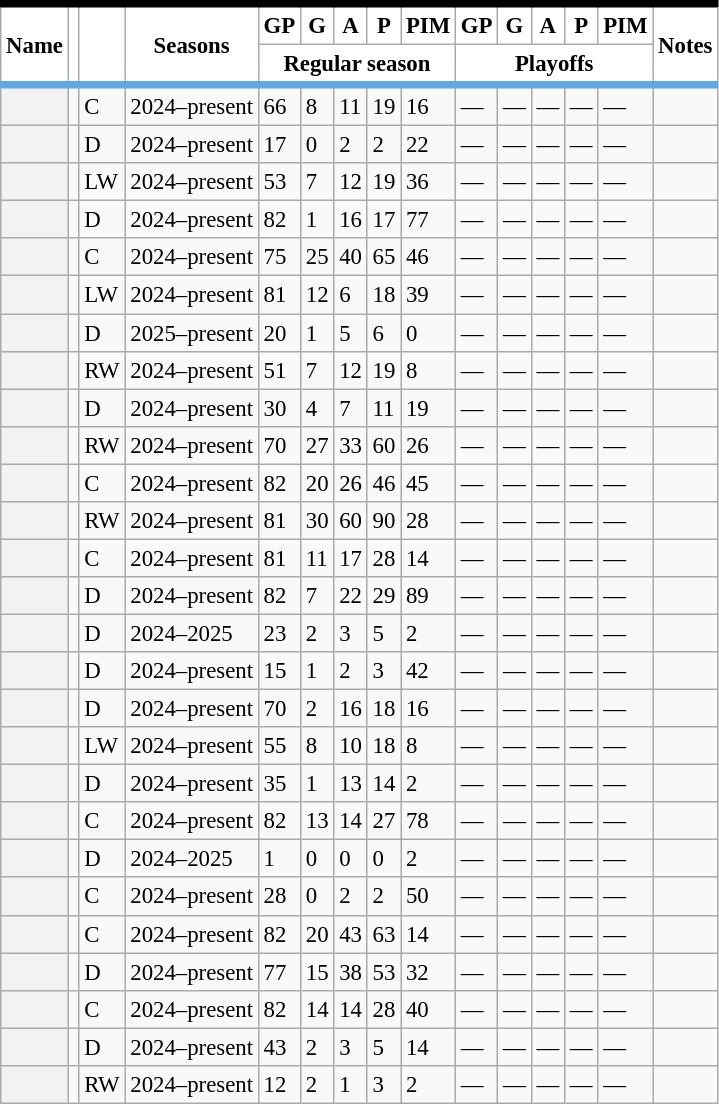<table class="wikitable sortable plainrowheaders" style="text-align:left; font-size:95%">
<tr style="background-color:#fff; border-top:#010101 5px solid;">
<th scope="col" style="background-color:#fff;" rowspan="2">Name</th>
<th scope="col" style="background-color:#fff;"rowspan="2"></th>
<th scope="col" style="background-color:#fff;" rowspan="2"></th>
<th scope="col" style="background-color:#fff;" rowspan="2">Seasons</th>
<th scope="col" style="background-color:#fff;">GP</th>
<th scope="col" style="background-color:#fff;">G</th>
<th scope="col" style="background-color:#fff;">A</th>
<th scope="col" style="background-color:#fff;">P</th>
<th scope="col" style="background-color:#fff;">PIM</th>
<th scope="col" style="background-color:#fff;">GP</th>
<th scope="col" style="background-color:#fff;">G</th>
<th scope="col" style="background-color:#fff;">A</th>
<th scope="col" style="background-color:#fff;">P</th>
<th scope="col" style="background-color:#fff;">PIM</th>
<th scope="col" style="background-color:#fff;" rowspan="2" class="unsortable">Notes</th>
</tr>
<tr class="unsortable" style="border-bottom:#5FA7E5 5px solid;">
<th scope="colgroup" colspan="5" style="background-color:#fff;">Regular season</th>
<th scope="colgroup" colspan="5" style="background-color:#fff;">Playoffs</th>
</tr>
<tr>
<th scope="row"></th>
<td></td>
<td>C</td>
<td>2024–present</td>
<td>66</td>
<td>8</td>
<td>11</td>
<td>19</td>
<td>16</td>
<td>—</td>
<td>—</td>
<td>—</td>
<td>—</td>
<td>—</td>
<td></td>
</tr>
<tr>
<th scope="row"></th>
<td></td>
<td>D</td>
<td>2024–present</td>
<td>17</td>
<td>0</td>
<td>2</td>
<td>2</td>
<td>22</td>
<td>—</td>
<td>—</td>
<td>—</td>
<td>—</td>
<td>—</td>
<td></td>
</tr>
<tr>
<th scope="row"></th>
<td></td>
<td>LW</td>
<td>2024–present</td>
<td>53</td>
<td>7</td>
<td>12</td>
<td>19</td>
<td>36</td>
<td>—</td>
<td>—</td>
<td>—</td>
<td>—</td>
<td>—</td>
<td></td>
</tr>
<tr>
<th scope="row"></th>
<td></td>
<td>D</td>
<td>2024–present</td>
<td>82</td>
<td>1</td>
<td>16</td>
<td>17</td>
<td>77</td>
<td>—</td>
<td>—</td>
<td>—</td>
<td>—</td>
<td>—</td>
<td></td>
</tr>
<tr>
<th scope="row"></th>
<td></td>
<td>C</td>
<td>2024–present</td>
<td>75</td>
<td>25</td>
<td>40</td>
<td>65</td>
<td>46</td>
<td>—</td>
<td>—</td>
<td>—</td>
<td>—</td>
<td>—</td>
<td></td>
</tr>
<tr>
<th scope="row"></th>
<td></td>
<td>LW</td>
<td>2024–present</td>
<td>81</td>
<td>12</td>
<td>6</td>
<td>18</td>
<td>39</td>
<td>—</td>
<td>—</td>
<td>—</td>
<td>—</td>
<td>—</td>
<td></td>
</tr>
<tr>
<th scope="row"></th>
<td></td>
<td>D</td>
<td>2025–present</td>
<td>20</td>
<td>1</td>
<td>5</td>
<td>6</td>
<td>0</td>
<td>—</td>
<td>—</td>
<td>—</td>
<td>—</td>
<td>—</td>
<td></td>
</tr>
<tr>
<th scope="row"></th>
<td></td>
<td>RW</td>
<td>2024–present</td>
<td>51</td>
<td>7</td>
<td>12</td>
<td>19</td>
<td>8</td>
<td>—</td>
<td>—</td>
<td>—</td>
<td>—</td>
<td>—</td>
<td></td>
</tr>
<tr>
<th scope="row"></th>
<td></td>
<td>D</td>
<td>2024–present</td>
<td>30</td>
<td>4</td>
<td>7</td>
<td>11</td>
<td>19</td>
<td>—</td>
<td>—</td>
<td>—</td>
<td>—</td>
<td>—</td>
<td></td>
</tr>
<tr>
<th scope="row"></th>
<td></td>
<td>RW</td>
<td>2024–present</td>
<td>70</td>
<td>27</td>
<td>33</td>
<td>60</td>
<td>26</td>
<td>—</td>
<td>—</td>
<td>—</td>
<td>—</td>
<td>—</td>
<td></td>
</tr>
<tr>
<th scope="row"></th>
<td></td>
<td>C</td>
<td>2024–present</td>
<td>82</td>
<td>20</td>
<td>26</td>
<td>46</td>
<td>45</td>
<td>—</td>
<td>—</td>
<td>—</td>
<td>—</td>
<td>—</td>
<td></td>
</tr>
<tr>
<th scope="row"></th>
<td></td>
<td>RW</td>
<td>2024–present</td>
<td>81</td>
<td>30</td>
<td>60</td>
<td>90</td>
<td>28</td>
<td>—</td>
<td>—</td>
<td>—</td>
<td>—</td>
<td>—</td>
<td></td>
</tr>
<tr>
<th scope="row"></th>
<td></td>
<td>C</td>
<td>2024–present</td>
<td>81</td>
<td>11</td>
<td>17</td>
<td>28</td>
<td>14</td>
<td>—</td>
<td>—</td>
<td>—</td>
<td>—</td>
<td>—</td>
<td></td>
</tr>
<tr>
<th scope="row"></th>
<td></td>
<td>D</td>
<td>2024–present</td>
<td>82</td>
<td>7</td>
<td>22</td>
<td>29</td>
<td>89</td>
<td>—</td>
<td>—</td>
<td>—</td>
<td>—</td>
<td>—</td>
<td></td>
</tr>
<tr>
<th scope="row"></th>
<td></td>
<td>D</td>
<td>2024–2025</td>
<td>23</td>
<td>2</td>
<td>3</td>
<td>5</td>
<td>2</td>
<td>—</td>
<td>—</td>
<td>—</td>
<td>—</td>
<td>—</td>
<td></td>
</tr>
<tr>
<th scope="row"></th>
<td></td>
<td>D</td>
<td>2024–present</td>
<td>15</td>
<td>1</td>
<td>2</td>
<td>3</td>
<td>42</td>
<td>—</td>
<td>—</td>
<td>—</td>
<td>—</td>
<td>—</td>
<td></td>
</tr>
<tr>
<th scope="row"></th>
<td></td>
<td>D</td>
<td>2024–present</td>
<td>70</td>
<td>2</td>
<td>16</td>
<td>18</td>
<td>16</td>
<td>—</td>
<td>—</td>
<td>—</td>
<td>—</td>
<td>—</td>
<td></td>
</tr>
<tr>
<th scope="row"></th>
<td></td>
<td>LW</td>
<td>2024–present</td>
<td>55</td>
<td>8</td>
<td>10</td>
<td>18</td>
<td>8</td>
<td>—</td>
<td>—</td>
<td>—</td>
<td>—</td>
<td>—</td>
<td></td>
</tr>
<tr>
<th scope="row"></th>
<td></td>
<td>D</td>
<td>2024–present</td>
<td>35</td>
<td>1</td>
<td>13</td>
<td>14</td>
<td>2</td>
<td>—</td>
<td>—</td>
<td>—</td>
<td>—</td>
<td>—</td>
<td></td>
</tr>
<tr>
<th scope="row"></th>
<td></td>
<td>C</td>
<td>2024–present</td>
<td>82</td>
<td>13</td>
<td>14</td>
<td>27</td>
<td>78</td>
<td>—</td>
<td>—</td>
<td>—</td>
<td>—</td>
<td>—</td>
<td></td>
</tr>
<tr>
<th scope="row"></th>
<td></td>
<td>D</td>
<td>2024–2025</td>
<td>1</td>
<td>0</td>
<td>0</td>
<td>0</td>
<td>2</td>
<td>—</td>
<td>—</td>
<td>—</td>
<td>—</td>
<td>—</td>
<td></td>
</tr>
<tr>
<th scope="row"></th>
<td></td>
<td>C</td>
<td>2024–present</td>
<td>28</td>
<td>0</td>
<td>2</td>
<td>2</td>
<td>50</td>
<td>—</td>
<td>—</td>
<td>—</td>
<td>—</td>
<td>—</td>
<td></td>
</tr>
<tr>
<th scope="row"></th>
<td></td>
<td>C</td>
<td>2024–present</td>
<td>82</td>
<td>20</td>
<td>43</td>
<td>63</td>
<td>14</td>
<td>—</td>
<td>—</td>
<td>—</td>
<td>—</td>
<td>—</td>
<td></td>
</tr>
<tr>
<th scope="row"></th>
<td></td>
<td>D</td>
<td>2024–present</td>
<td>77</td>
<td>15</td>
<td>38</td>
<td>53</td>
<td>32</td>
<td>—</td>
<td>—</td>
<td>—</td>
<td>—</td>
<td>—</td>
<td></td>
</tr>
<tr>
<th scope="row"></th>
<td></td>
<td>C</td>
<td>2024–present</td>
<td>82</td>
<td>14</td>
<td>14</td>
<td>28</td>
<td>40</td>
<td>—</td>
<td>—</td>
<td>—</td>
<td>—</td>
<td>—</td>
<td></td>
</tr>
<tr>
<th scope="row"></th>
<td></td>
<td>D</td>
<td>2024–present</td>
<td>43</td>
<td>2</td>
<td>3</td>
<td>5</td>
<td>14</td>
<td>—</td>
<td>—</td>
<td>—</td>
<td>—</td>
<td>—</td>
<td></td>
</tr>
<tr>
<th scope="row"></th>
<td></td>
<td>RW</td>
<td>2024–present</td>
<td>12</td>
<td>2</td>
<td>1</td>
<td>3</td>
<td>2</td>
<td>—</td>
<td>—</td>
<td>—</td>
<td>—</td>
<td>—</td>
<td></td>
</tr>
</table>
